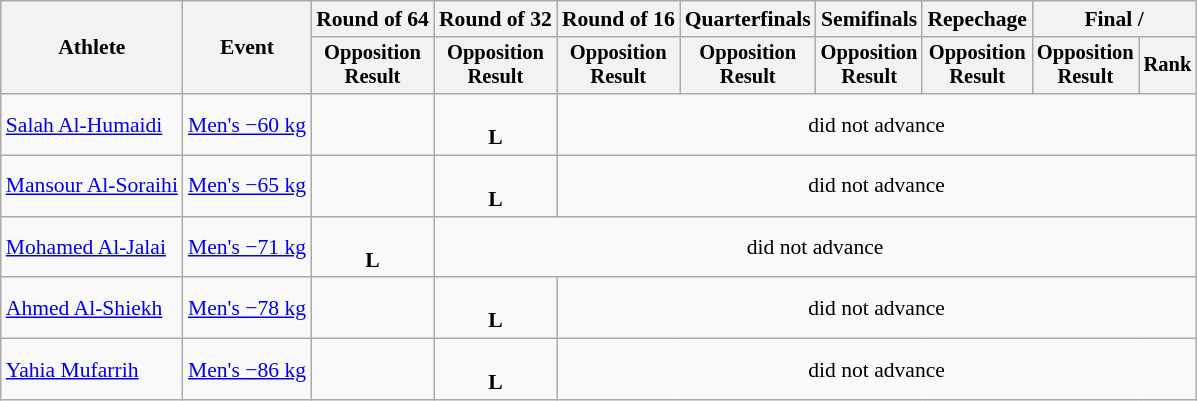<table class="wikitable" style="font-size:90%">
<tr>
<th rowspan=2>Athlete</th>
<th rowspan=2>Event</th>
<th>Round of 64</th>
<th>Round of 32</th>
<th>Round of 16</th>
<th>Quarterfinals</th>
<th>Semifinals</th>
<th>Repechage</th>
<th colspan=2>Final / </th>
</tr>
<tr style="font-size:95%">
<th>Opposition<br>Result</th>
<th>Opposition<br>Result</th>
<th>Opposition<br>Result</th>
<th>Opposition<br>Result</th>
<th>Opposition<br>Result</th>
<th>Opposition<br>Result</th>
<th>Opposition<br>Result</th>
<th>Rank</th>
</tr>
<tr align=center>
<td align=left><a href='#'>Salah Al-Humaidi</a></td>
<td align=left><a href='#'>Men's −60 kg</a></td>
<td></td>
<td><br><strong>L</strong></td>
<td colspan=6>did not advance</td>
</tr>
<tr align=center>
<td align=left><a href='#'>Mansour Al-Soraihi</a></td>
<td align=left><a href='#'>Men's −65 kg</a></td>
<td></td>
<td><br><strong>L</strong></td>
<td colspan=6>did not advance</td>
</tr>
<tr align=center>
<td align=left><a href='#'>Mohamed Al-Jalai</a></td>
<td align=left><a href='#'>Men's −71 kg</a></td>
<td><br><strong>L</strong></td>
<td colspan=7>did not advance</td>
</tr>
<tr align=center>
<td align=left><a href='#'>Ahmed Al-Shiekh</a></td>
<td align=left><a href='#'>Men's −78 kg</a></td>
<td></td>
<td><br><strong>L</strong></td>
<td colspan=6>did not advance</td>
</tr>
<tr align=center>
<td align=left><a href='#'>Yahia Mufarrih</a></td>
<td align=left><a href='#'>Men's −86 kg</a></td>
<td></td>
<td><br><strong>L</strong></td>
<td colspan=6>did not advance</td>
</tr>
</table>
